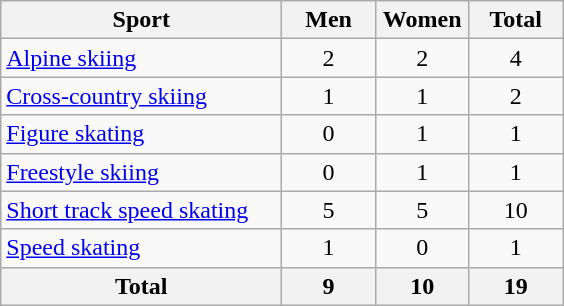<table class="wikitable sortable" style="text-align:center;">
<tr>
<th width=180>Sport</th>
<th width=55>Men</th>
<th width=55>Women</th>
<th width=55>Total</th>
</tr>
<tr>
<td align=left><a href='#'>Alpine skiing</a></td>
<td>2</td>
<td>2</td>
<td>4</td>
</tr>
<tr>
<td align=left><a href='#'>Cross-country skiing</a></td>
<td>1</td>
<td>1</td>
<td>2</td>
</tr>
<tr>
<td align=left><a href='#'>Figure skating</a></td>
<td>0</td>
<td>1</td>
<td>1</td>
</tr>
<tr>
<td align=left><a href='#'>Freestyle skiing</a></td>
<td>0</td>
<td>1</td>
<td>1</td>
</tr>
<tr>
<td align=left><a href='#'>Short track speed skating</a></td>
<td>5</td>
<td>5</td>
<td>10</td>
</tr>
<tr>
<td align=left><a href='#'>Speed skating</a></td>
<td>1</td>
<td>0</td>
<td>1</td>
</tr>
<tr>
<th>Total</th>
<th>9</th>
<th>10</th>
<th>19</th>
</tr>
</table>
